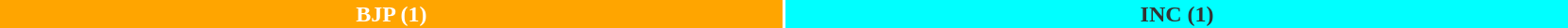<table style="width:88%; text-align:center;">
<tr style="color:white;">
<td style="background:orange; width:50%;"><strong>BJP (1)</strong></td>
<td style="background:aqua;color:#333; width:50%;"><strong>INC (1)</strong></td>
</tr>
<tr>
</tr>
</table>
